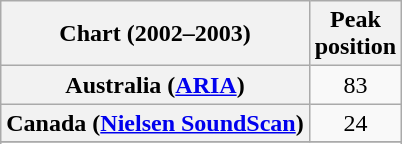<table class="wikitable sortable plainrowheaders">
<tr>
<th>Chart (2002–2003)</th>
<th>Peak<br>position</th>
</tr>
<tr>
<th scope="row">Australia (<a href='#'>ARIA</a>)</th>
<td align="center">83</td>
</tr>
<tr>
<th scope="row">Canada (<a href='#'>Nielsen SoundScan</a>)</th>
<td align="center">24</td>
</tr>
<tr>
</tr>
<tr>
</tr>
<tr>
</tr>
<tr>
</tr>
</table>
